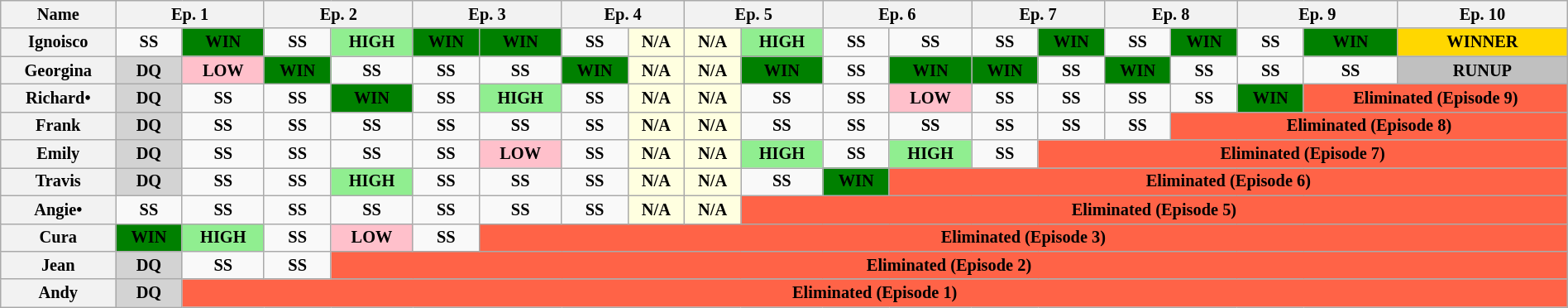<table class="wikitable" style="width:100%; text-align:center; font-size: 85%; line-height:16px;">
<tr>
<th rowspan="1">Name</th>
<th colspan="2">Ep. 1</th>
<th colspan="2">Ep. 2</th>
<th colspan="2">Ep. 3</th>
<th colspan="2">Ep. 4</th>
<th colspan="2">Ep. 5</th>
<th colspan="2">Ep. 6</th>
<th colspan="2">Ep. 7</th>
<th colspan="2">Ep. 8</th>
<th colspan="2">Ep. 9</th>
<th colspan="1">Ep. 10</th>
</tr>
<tr>
<th>Ignoisco</th>
<td><strong>SS</strong></td>
<td style="background:green;"><strong>WIN</strong></td>
<td><strong>SS</strong></td>
<td style="background:lightgreen;"><strong>HIGH</strong></td>
<td style="background:green;"><strong>WIN</strong></td>
<td style="background:green;"><strong>WIN</strong></td>
<td><strong>SS</strong></td>
<td style="background:lightyellow;"><strong>N/A</strong></td>
<td style="background:lightyellow;"><strong>N/A</strong></td>
<td style="background:lightgreen;"><strong>HIGH</strong></td>
<td><strong>SS</strong></td>
<td><strong>SS</strong></td>
<td><strong>SS</strong></td>
<td style="background:green;"><strong>WIN</strong></td>
<td><strong>SS</strong></td>
<td style="background:green;"><strong>WIN</strong></td>
<td><strong>SS</strong></td>
<td style="background:green;"><strong>WIN</strong></td>
<td style="background:gold"><strong>WINNER</strong></td>
</tr>
<tr>
<th>Georgina</th>
<td style="background:lightgray;"><strong>DQ</strong></td>
<td style="background:pink;"><strong>LOW</strong></td>
<td style="background:green;"><strong>WIN</strong></td>
<td><strong>SS</strong></td>
<td><strong>SS</strong></td>
<td><strong>SS</strong></td>
<td style="background:green;"><strong>WIN</strong></td>
<td style="background:lightyellow;"><strong>N/A</strong></td>
<td style="background:lightyellow;"><strong>N/A</strong></td>
<td style="background:green;"><strong>WIN</strong></td>
<td><strong>SS</strong></td>
<td style="background:green;"><strong>WIN</strong></td>
<td style="background:green;"><strong>WIN</strong></td>
<td><strong>SS</strong></td>
<td style="background:green;"><strong>WIN</strong></td>
<td><strong>SS</strong></td>
<td><strong>SS</strong></td>
<td><strong>SS</strong></td>
<td style="background:silver;"><strong>RUNUP</strong></td>
</tr>
<tr>
<th>Richard•</th>
<td style="background:lightgray;"><strong>DQ</strong></td>
<td><strong>SS</strong></td>
<td><strong>SS</strong></td>
<td style="background:green;"><strong>WIN</strong></td>
<td><strong>SS</strong></td>
<td style="background:lightgreen;"><strong>HIGH</strong></td>
<td><strong>SS</strong></td>
<td style="background:lightyellow;"><strong>N/A</strong></td>
<td style="background:lightyellow;"><strong>N/A</strong></td>
<td><strong>SS</strong></td>
<td><strong>SS</strong></td>
<td style="background:pink;"><strong>LOW</strong></td>
<td><strong>SS</strong></td>
<td><strong>SS</strong></td>
<td><strong>SS</strong></td>
<td><strong>SS</strong></td>
<td style="background:green;"><strong>WIN</strong></td>
<td colspan="4" style="background:tomato;"><strong>Eliminated (Episode 9)</strong></td>
</tr>
<tr>
<th>Frank</th>
<td style="background:lightgray;"><strong>DQ</strong></td>
<td><strong>SS</strong></td>
<td><strong>SS</strong></td>
<td><strong>SS</strong></td>
<td><strong>SS</strong></td>
<td><strong>SS</strong></td>
<td><strong>SS</strong></td>
<td style="background:lightyellow;"><strong>N/A</strong></td>
<td style="background:lightyellow;"><strong>N/A</strong></td>
<td><strong>SS</strong></td>
<td><strong>SS</strong></td>
<td><strong>SS</strong></td>
<td><strong>SS</strong></td>
<td><strong>SS</strong></td>
<td><strong>SS</strong></td>
<td colspan="5" style="background:tomato;"><strong>Eliminated (Episode 8)</strong></td>
</tr>
<tr>
<th>Emily</th>
<td style="background:lightgray;"><strong>DQ</strong></td>
<td><strong>SS</strong></td>
<td><strong>SS</strong></td>
<td><strong>SS</strong></td>
<td><strong>SS</strong></td>
<td style="background:pink;"><strong>LOW</strong></td>
<td><strong>SS</strong></td>
<td style="background:lightyellow;"><strong>N/A</strong></td>
<td style="background:lightyellow;"><strong>N/A</strong></td>
<td style="background:lightgreen;"><strong>HIGH</strong></td>
<td><strong>SS</strong></td>
<td style="background:lightgreen;"><strong>HIGH</strong></td>
<td><strong>SS</strong></td>
<td colspan="6" style="background:tomato;"><strong>Eliminated (Episode 7)</strong></td>
</tr>
<tr>
<th>Travis</th>
<td style="background:lightgray;"><strong>DQ</strong></td>
<td><strong>SS</strong></td>
<td><strong>SS</strong></td>
<td style="background:lightgreen;"><strong>HIGH</strong></td>
<td><strong>SS</strong></td>
<td><strong>SS</strong></td>
<td><strong>SS</strong></td>
<td style="background:lightyellow;"><strong>N/A</strong></td>
<td style="background:lightyellow;"><strong>N/A</strong></td>
<td><strong>SS</strong></td>
<td style="background:green;"><strong>WIN</strong></td>
<td colspan="8" style="background:tomato;"><strong>Eliminated (Episode 6)</strong></td>
</tr>
<tr>
<th>Angie•</th>
<td><strong>SS</strong></td>
<td><strong>SS</strong></td>
<td><strong>SS</strong></td>
<td><strong>SS</strong></td>
<td><strong>SS</strong></td>
<td><strong>SS</strong></td>
<td><strong>SS</strong></td>
<td style="background:lightyellow;"><strong>N/A</strong></td>
<td style="background:lightyellow;"><strong>N/A</strong></td>
<td colspan="10" style="background:tomato;"><strong>Eliminated (Episode 5)</strong></td>
</tr>
<tr>
<th>Cura</th>
<td style="background:green;"><strong>WIN</strong></td>
<td style="background:lightgreen;"><strong>HIGH</strong></td>
<td><strong>SS</strong></td>
<td style="background:pink;"><strong>LOW</strong></td>
<td><strong>SS</strong></td>
<td colspan="14" style="background:tomato;"><strong>Eliminated (Episode 3)</strong></td>
</tr>
<tr>
<th>Jean</th>
<td style="background:lightgray;"><strong>DQ</strong></td>
<td><strong>SS</strong></td>
<td><strong>SS</strong></td>
<td colspan="16" style="background:tomato;"><strong>Eliminated (Episode 2)</strong></td>
</tr>
<tr>
<th>Andy</th>
<td style="background:lightgray;"><strong>DQ</strong></td>
<td colspan="18" style="background:tomato;"><strong>Eliminated (Episode 1)</strong></td>
</tr>
</table>
